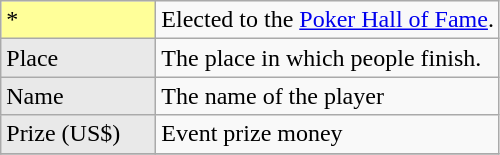<table class="wikitable">
<tr>
<td style="background-color:#FFFF99; width:6em;">*</td>
<td>Elected to the <a href='#'>Poker Hall of Fame</a>.</td>
</tr>
<tr>
<td style="background: #E9E9E9;">Place</td>
<td>The place in which people finish.</td>
</tr>
<tr>
<td style="background: #E9E9E9;">Name</td>
<td>The name of the player</td>
</tr>
<tr>
<td style="background: #E9E9E9;">Prize (US$)</td>
<td>Event prize money</td>
</tr>
<tr>
</tr>
</table>
